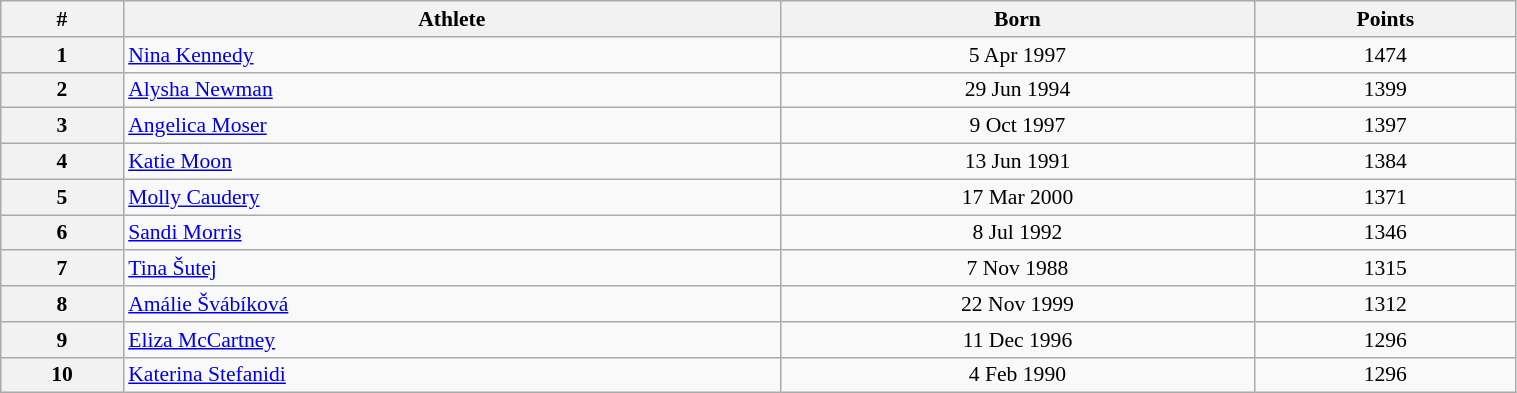<table class="wikitable" width=80% style="font-size:90%; text-align:center;">
<tr>
<th>#</th>
<th>Athlete</th>
<th>Born</th>
<th>Points</th>
</tr>
<tr>
<th>1</th>
<td align=left> <a href='#'>Nina Kennedy</a></td>
<td>5 Apr 1997</td>
<td>1474</td>
</tr>
<tr>
<th>2</th>
<td align=left> <a href='#'>Alysha Newman</a></td>
<td>29 Jun 1994</td>
<td>1399</td>
</tr>
<tr>
<th>3</th>
<td align=left> <a href='#'>Angelica Moser</a></td>
<td>9 Oct 1997</td>
<td>1397</td>
</tr>
<tr>
<th>4</th>
<td align=left> <a href='#'>Katie Moon</a></td>
<td>13 Jun 1991</td>
<td>1384</td>
</tr>
<tr>
<th>5</th>
<td align=left> <a href='#'>Molly Caudery</a></td>
<td>17 Mar 2000</td>
<td>1371</td>
</tr>
<tr>
<th>6</th>
<td align=left> <a href='#'>Sandi Morris</a></td>
<td>8 Jul 1992</td>
<td>1346</td>
</tr>
<tr>
<th>7</th>
<td align=left> <a href='#'>Tina Šutej</a></td>
<td>7 Nov 1988</td>
<td>1315</td>
</tr>
<tr>
<th>8</th>
<td align=left> <a href='#'>Amálie Švábíková</a></td>
<td>22 Nov 1999</td>
<td>1312</td>
</tr>
<tr>
<th>9</th>
<td align=left> <a href='#'>Eliza McCartney</a></td>
<td>11 Dec 1996</td>
<td>1296</td>
</tr>
<tr>
<th>10</th>
<td align=left> <a href='#'>Katerina Stefanidi</a></td>
<td>4 Feb 1990</td>
<td>1296</td>
</tr>
</table>
